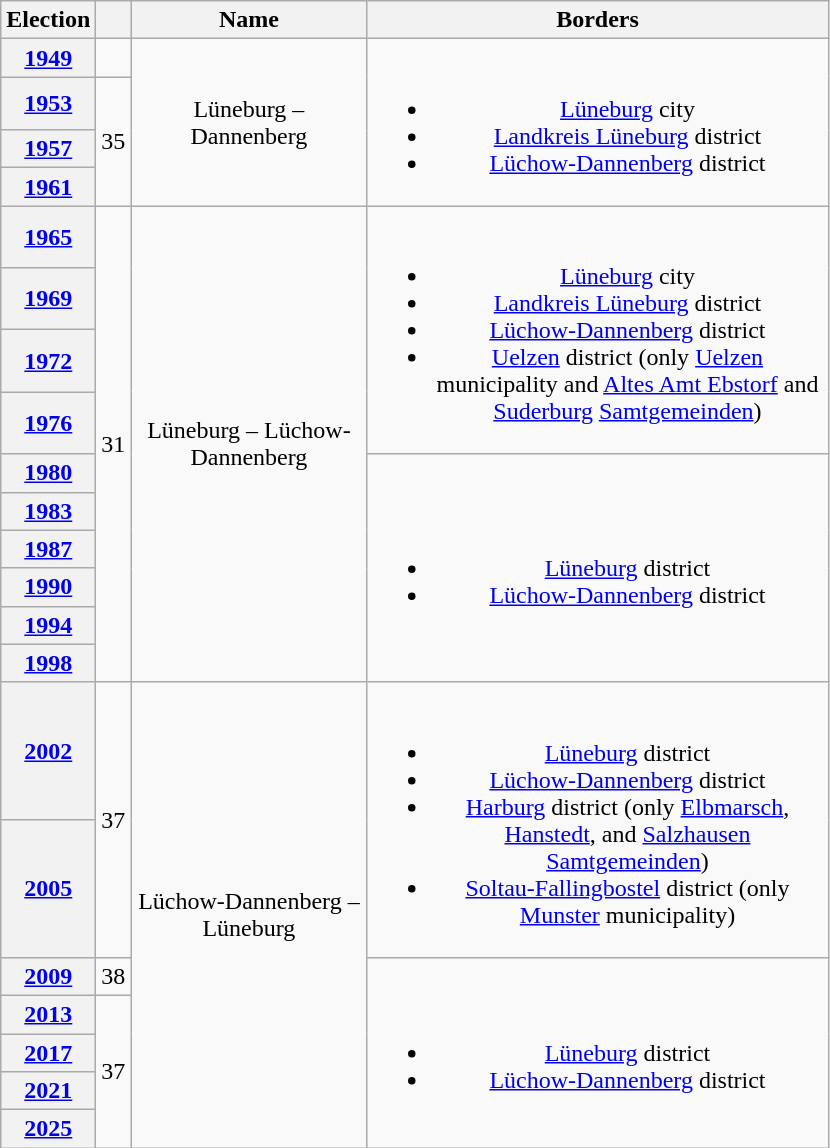<table class=wikitable style="text-align:center">
<tr>
<th>Election</th>
<th></th>
<th width=150px>Name</th>
<th width=300px>Borders</th>
</tr>
<tr>
<th><a href='#'>1949</a></th>
<td></td>
<td rowspan=4>Lüneburg – Dannenberg</td>
<td rowspan=4><br><ul><li><a href='#'>Lüneburg</a> city</li><li><a href='#'>Landkreis Lüneburg</a> district</li><li><a href='#'>Lüchow-Dannenberg</a> district</li></ul></td>
</tr>
<tr>
<th><a href='#'>1953</a></th>
<td rowspan=3>35</td>
</tr>
<tr>
<th><a href='#'>1957</a></th>
</tr>
<tr>
<th><a href='#'>1961</a></th>
</tr>
<tr>
<th><a href='#'>1965</a></th>
<td rowspan=10>31</td>
<td rowspan=10>Lüneburg – Lüchow-Dannenberg</td>
<td rowspan=4><br><ul><li><a href='#'>Lüneburg</a> city</li><li><a href='#'>Landkreis Lüneburg</a> district</li><li><a href='#'>Lüchow-Dannenberg</a> district</li><li><a href='#'>Uelzen</a> district (only <a href='#'>Uelzen</a> municipality and <a href='#'>Altes Amt Ebstorf</a> and <a href='#'>Suderburg</a> <a href='#'>Samtgemeinden</a>)</li></ul></td>
</tr>
<tr>
<th><a href='#'>1969</a></th>
</tr>
<tr>
<th><a href='#'>1972</a></th>
</tr>
<tr>
<th><a href='#'>1976</a></th>
</tr>
<tr>
<th><a href='#'>1980</a></th>
<td rowspan=6><br><ul><li><a href='#'>Lüneburg</a> district</li><li><a href='#'>Lüchow-Dannenberg</a> district</li></ul></td>
</tr>
<tr>
<th><a href='#'>1983</a></th>
</tr>
<tr>
<th><a href='#'>1987</a></th>
</tr>
<tr>
<th><a href='#'>1990</a></th>
</tr>
<tr>
<th><a href='#'>1994</a></th>
</tr>
<tr>
<th><a href='#'>1998</a></th>
</tr>
<tr>
<th><a href='#'>2002</a></th>
<td rowspan=2>37</td>
<td rowspan=7>Lüchow-Dannenberg – Lüneburg</td>
<td rowspan=2><br><ul><li><a href='#'>Lüneburg</a> district</li><li><a href='#'>Lüchow-Dannenberg</a> district</li><li><a href='#'>Harburg</a> district (only <a href='#'>Elbmarsch</a>, <a href='#'>Hanstedt</a>, and <a href='#'>Salzhausen</a> <a href='#'>Samtgemeinden</a>)</li><li><a href='#'>Soltau-Fallingbostel</a> district (only <a href='#'>Munster</a> municipality)</li></ul></td>
</tr>
<tr>
<th><a href='#'>2005</a></th>
</tr>
<tr>
<th><a href='#'>2009</a></th>
<td>38</td>
<td rowspan=5><br><ul><li><a href='#'>Lüneburg</a> district</li><li><a href='#'>Lüchow-Dannenberg</a> district</li></ul></td>
</tr>
<tr>
<th><a href='#'>2013</a></th>
<td rowspan=4>37</td>
</tr>
<tr>
<th><a href='#'>2017</a></th>
</tr>
<tr>
<th><a href='#'>2021</a></th>
</tr>
<tr>
<th><a href='#'>2025</a></th>
</tr>
</table>
